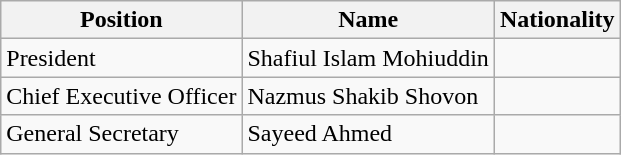<table class="wikitable">
<tr>
<th>Position</th>
<th>Name</th>
<th>Nationality</th>
</tr>
<tr>
<td>President</td>
<td>Shafiul Islam Mohiuddin</td>
<td></td>
</tr>
<tr>
<td>Chief Executive Officer</td>
<td>Nazmus Shakib Shovon</td>
<td></td>
</tr>
<tr>
<td>General Secretary</td>
<td>Sayeed Ahmed</td>
<td></td>
</tr>
</table>
